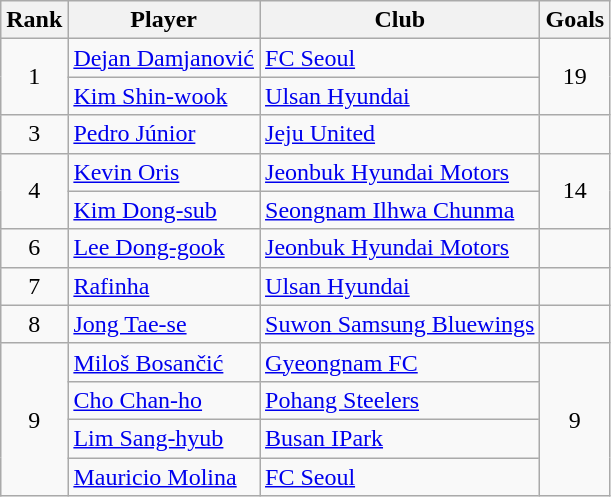<table class="wikitable">
<tr>
<th>Rank</th>
<th>Player</th>
<th>Club</th>
<th>Goals</th>
</tr>
<tr>
<td align="center" rowspan=2>1</td>
<td> <a href='#'>Dejan Damjanović</a></td>
<td><a href='#'>FC Seoul</a></td>
<td align="center" rowspan="2">19</td>
</tr>
<tr>
<td> <a href='#'>Kim Shin-wook</a></td>
<td><a href='#'>Ulsan Hyundai</a></td>
</tr>
<tr>
<td align="center" rowspan=1>3</td>
<td> <a href='#'>Pedro Júnior</a></td>
<td><a href='#'>Jeju United</a></td>
<td></td>
</tr>
<tr>
<td align="center" rowspan=2>4</td>
<td> <a href='#'>Kevin Oris</a></td>
<td><a href='#'>Jeonbuk Hyundai Motors</a></td>
<td align="center" rowspan="2">14</td>
</tr>
<tr>
<td> <a href='#'>Kim Dong-sub</a></td>
<td><a href='#'>Seongnam Ilhwa Chunma</a></td>
</tr>
<tr>
<td align="center" rowspan=1>6</td>
<td> <a href='#'>Lee Dong-gook</a></td>
<td><a href='#'>Jeonbuk Hyundai Motors</a></td>
<td></td>
</tr>
<tr>
<td align="center" rowspan=1>7</td>
<td> <a href='#'>Rafinha</a></td>
<td><a href='#'>Ulsan Hyundai</a></td>
<td></td>
</tr>
<tr>
<td align="center" rowspan=1>8</td>
<td> <a href='#'>Jong Tae-se</a></td>
<td><a href='#'>Suwon Samsung Bluewings</a></td>
<td></td>
</tr>
<tr>
<td align="center" rowspan=4>9</td>
<td> <a href='#'>Miloš Bosančić</a></td>
<td><a href='#'>Gyeongnam FC</a></td>
<td align="center" rowspan="4">9</td>
</tr>
<tr>
<td> <a href='#'>Cho Chan-ho</a></td>
<td><a href='#'>Pohang Steelers</a></td>
</tr>
<tr>
<td> <a href='#'>Lim Sang-hyub</a></td>
<td><a href='#'>Busan IPark</a></td>
</tr>
<tr>
<td> <a href='#'>Mauricio Molina</a></td>
<td><a href='#'>FC Seoul</a></td>
</tr>
</table>
